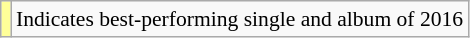<table class="wikitable" style="font-size:90%;">
<tr>
<td style="background-color:#FFFF99"></td>
<td>Indicates best-performing single and album of 2016</td>
</tr>
</table>
